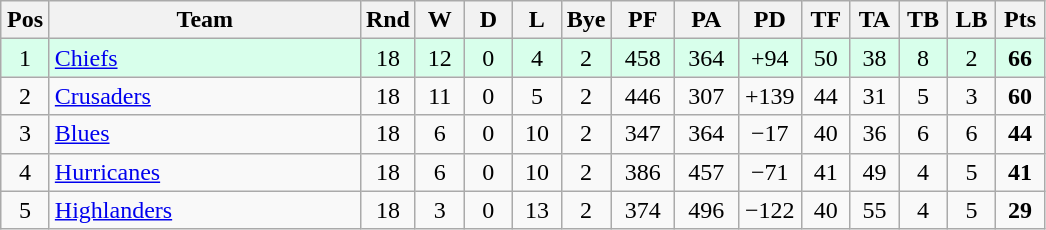<table class="wikitable" style="text-align:center">
<tr>
<th style="width:25px">Pos</th>
<th style="width:200px">Team</th>
<th style="width:25px">Rnd</th>
<th style="width:25px">W</th>
<th style="width:25px">D</th>
<th style="width:25px">L</th>
<th style="width:25px">Bye</th>
<th style="width:35px">PF</th>
<th style="width:35px">PA</th>
<th style="width:35px">PD</th>
<th style="width:25px">TF</th>
<th style="width:25px">TA</th>
<th style="width:25px">TB</th>
<th style="width:25px">LB</th>
<th style="width:25px">Pts</th>
</tr>
<tr style="background:#d8ffeb">
<td>1</td>
<td style="text-align:left"><a href='#'>Chiefs</a></td>
<td>18</td>
<td>12</td>
<td>0</td>
<td>4</td>
<td>2</td>
<td>458</td>
<td>364</td>
<td>+94</td>
<td>50</td>
<td>38</td>
<td>8</td>
<td>2</td>
<td><strong>66</strong></td>
</tr>
<tr>
<td>2</td>
<td style="text-align:left"><a href='#'>Crusaders</a></td>
<td>18</td>
<td>11</td>
<td>0</td>
<td>5</td>
<td>2</td>
<td>446</td>
<td>307</td>
<td>+139</td>
<td>44</td>
<td>31</td>
<td>5</td>
<td>3</td>
<td><strong>60</strong></td>
</tr>
<tr>
<td>3</td>
<td style="text-align:left"><a href='#'>Blues</a></td>
<td>18</td>
<td>6</td>
<td>0</td>
<td>10</td>
<td>2</td>
<td>347</td>
<td>364</td>
<td>−17</td>
<td>40</td>
<td>36</td>
<td>6</td>
<td>6</td>
<td><strong>44</strong></td>
</tr>
<tr>
<td>4</td>
<td style="text-align:left"><a href='#'>Hurricanes</a></td>
<td>18</td>
<td>6</td>
<td>0</td>
<td>10</td>
<td>2</td>
<td>386</td>
<td>457</td>
<td>−71</td>
<td>41</td>
<td>49</td>
<td>4</td>
<td>5</td>
<td><strong>41</strong></td>
</tr>
<tr>
<td>5</td>
<td style="text-align:left"><a href='#'>Highlanders</a></td>
<td>18</td>
<td>3</td>
<td>0</td>
<td>13</td>
<td>2</td>
<td>374</td>
<td>496</td>
<td>−122</td>
<td>40</td>
<td>55</td>
<td>4</td>
<td>5</td>
<td><strong>29</strong></td>
</tr>
</table>
